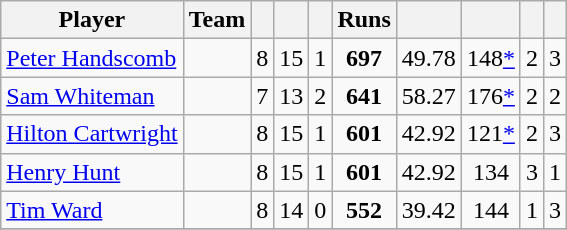<table class="wikitable sortable" style="text-align:center">
<tr>
<th class="unsortable">Player </th>
<th>Team</th>
<th></th>
<th></th>
<th></th>
<th>Runs</th>
<th></th>
<th></th>
<th></th>
<th></th>
</tr>
<tr>
<td style="text-align:left"><a href='#'>Peter Handscomb</a></td>
<td style="text-align:left"></td>
<td>8</td>
<td>15</td>
<td>1</td>
<td><strong>697</strong></td>
<td>49.78</td>
<td>148<a href='#'>*</a></td>
<td>2</td>
<td>3</td>
</tr>
<tr>
<td style="text-align:left"><a href='#'>Sam Whiteman</a></td>
<td style="text-align:left"></td>
<td>7</td>
<td>13</td>
<td>2</td>
<td><strong>641</strong></td>
<td>58.27</td>
<td>176<a href='#'>*</a></td>
<td>2</td>
<td>2</td>
</tr>
<tr>
<td style="text-align:left"><a href='#'>Hilton Cartwright</a></td>
<td style="text-align:left"></td>
<td>8</td>
<td>15</td>
<td>1</td>
<td><strong>601</strong></td>
<td>42.92</td>
<td>121<a href='#'>*</a></td>
<td>2</td>
<td>3</td>
</tr>
<tr>
<td style="text-align:left"><a href='#'>Henry Hunt</a></td>
<td style="text-align:left"></td>
<td>8</td>
<td>15</td>
<td>1</td>
<td><strong>601</strong></td>
<td>42.92</td>
<td>134</td>
<td>3</td>
<td>1</td>
</tr>
<tr>
<td style="text-align:left"><a href='#'>Tim Ward</a></td>
<td style="text-align:left"></td>
<td>8</td>
<td>14</td>
<td>0</td>
<td><strong>552</strong></td>
<td>39.42</td>
<td>144</td>
<td>1</td>
<td>3</td>
</tr>
<tr>
</tr>
</table>
